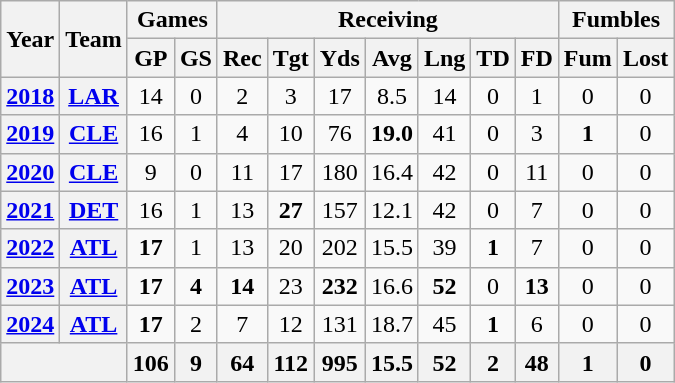<table class="wikitable" style="text-align:center;">
<tr>
<th rowspan="2">Year</th>
<th rowspan="2">Team</th>
<th colspan="2">Games</th>
<th colspan="7">Receiving</th>
<th colspan="2">Fumbles</th>
</tr>
<tr>
<th>GP</th>
<th>GS</th>
<th>Rec</th>
<th>Tgt</th>
<th>Yds</th>
<th>Avg</th>
<th>Lng</th>
<th>TD</th>
<th>FD</th>
<th>Fum</th>
<th>Lost</th>
</tr>
<tr>
<th><a href='#'>2018</a></th>
<th><a href='#'>LAR</a></th>
<td>14</td>
<td>0</td>
<td>2</td>
<td>3</td>
<td>17</td>
<td>8.5</td>
<td>14</td>
<td>0</td>
<td>1</td>
<td>0</td>
<td>0</td>
</tr>
<tr>
<th><a href='#'>2019</a></th>
<th><a href='#'>CLE</a></th>
<td>16</td>
<td>1</td>
<td>4</td>
<td>10</td>
<td>76</td>
<td><strong>19.0</strong></td>
<td>41</td>
<td>0</td>
<td>3</td>
<td><strong>1</strong></td>
<td>0</td>
</tr>
<tr>
<th><a href='#'>2020</a></th>
<th><a href='#'>CLE</a></th>
<td>9</td>
<td>0</td>
<td>11</td>
<td>17</td>
<td>180</td>
<td>16.4</td>
<td>42</td>
<td>0</td>
<td>11</td>
<td>0</td>
<td>0</td>
</tr>
<tr>
<th><a href='#'>2021</a></th>
<th><a href='#'>DET</a></th>
<td>16</td>
<td>1</td>
<td>13</td>
<td><strong>27</strong></td>
<td>157</td>
<td>12.1</td>
<td>42</td>
<td>0</td>
<td>7</td>
<td>0</td>
<td>0</td>
</tr>
<tr>
<th><a href='#'>2022</a></th>
<th><a href='#'>ATL</a></th>
<td><strong>17</strong></td>
<td>1</td>
<td>13</td>
<td>20</td>
<td>202</td>
<td>15.5</td>
<td>39</td>
<td><strong>1</strong></td>
<td>7</td>
<td>0</td>
<td>0</td>
</tr>
<tr>
<th><a href='#'>2023</a></th>
<th><a href='#'>ATL</a></th>
<td><strong>17</strong></td>
<td><strong>4</strong></td>
<td><strong>14</strong></td>
<td>23</td>
<td><strong>232</strong></td>
<td>16.6</td>
<td><strong>52</strong></td>
<td>0</td>
<td><strong>13</strong></td>
<td>0</td>
<td>0</td>
</tr>
<tr>
<th><a href='#'>2024</a></th>
<th><a href='#'>ATL</a></th>
<td><strong>17</strong></td>
<td>2</td>
<td>7</td>
<td>12</td>
<td>131</td>
<td>18.7</td>
<td>45</td>
<td><strong>1</strong></td>
<td>6</td>
<td>0</td>
<td>0</td>
</tr>
<tr>
<th colspan="2"></th>
<th>106</th>
<th>9</th>
<th>64</th>
<th>112</th>
<th>995</th>
<th>15.5</th>
<th>52</th>
<th>2</th>
<th>48</th>
<th>1</th>
<th>0</th>
</tr>
</table>
